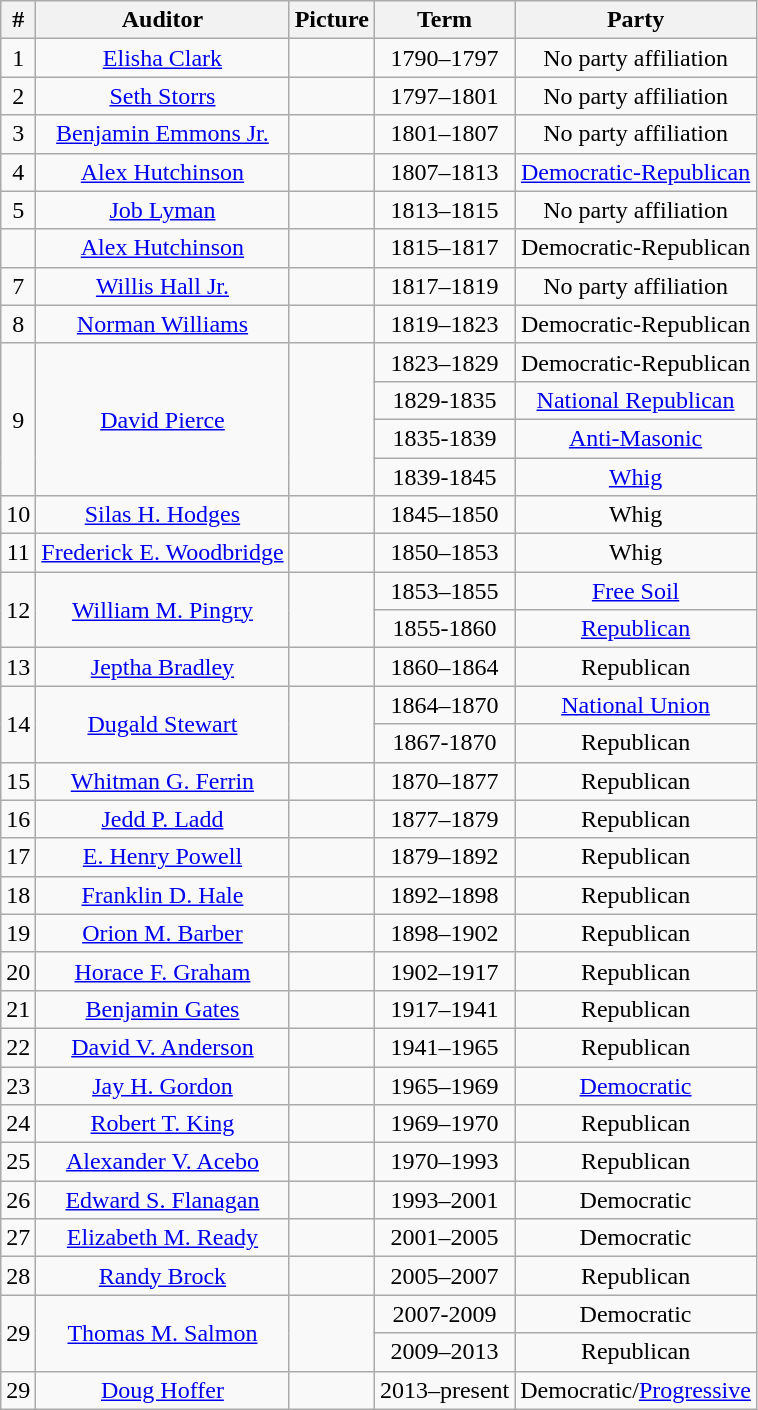<table class=wikitable style="text-align:center">
<tr>
<th>#</th>
<th>Auditor</th>
<th>Picture</th>
<th>Term</th>
<th>Party</th>
</tr>
<tr>
<td>1</td>
<td><a href='#'>Elisha Clark</a></td>
<td></td>
<td>1790–1797</td>
<td>No party affiliation</td>
</tr>
<tr>
<td>2</td>
<td><a href='#'>Seth Storrs</a></td>
<td></td>
<td>1797–1801</td>
<td>No party affiliation</td>
</tr>
<tr>
<td>3</td>
<td><a href='#'>Benjamin Emmons Jr.</a></td>
<td></td>
<td>1801–1807</td>
<td>No party affiliation</td>
</tr>
<tr>
<td>4</td>
<td><a href='#'>Alex Hutchinson</a></td>
<td></td>
<td>1807–1813</td>
<td><a href='#'>Democratic-Republican</a></td>
</tr>
<tr>
<td>5</td>
<td><a href='#'>Job Lyman</a></td>
<td></td>
<td>1813–1815</td>
<td>No party affiliation</td>
</tr>
<tr>
<td></td>
<td><a href='#'>Alex Hutchinson</a></td>
<td></td>
<td>1815–1817</td>
<td>Democratic-Republican</td>
</tr>
<tr>
<td>7</td>
<td><a href='#'>Willis Hall Jr.</a></td>
<td></td>
<td>1817–1819</td>
<td>No party affiliation</td>
</tr>
<tr>
<td>8</td>
<td><a href='#'>Norman Williams</a></td>
<td></td>
<td>1819–1823</td>
<td>Democratic-Republican</td>
</tr>
<tr>
<td rowspan=4>9</td>
<td rowspan=4><a href='#'>David Pierce</a></td>
<td rowspan=4></td>
<td>1823–1829</td>
<td>Democratic-Republican</td>
</tr>
<tr>
<td>1829-1835</td>
<td><a href='#'>National Republican</a></td>
</tr>
<tr>
<td>1835-1839</td>
<td><a href='#'>Anti-Masonic</a></td>
</tr>
<tr>
<td>1839-1845</td>
<td><a href='#'>Whig</a></td>
</tr>
<tr>
<td>10</td>
<td><a href='#'>Silas H. Hodges</a></td>
<td></td>
<td>1845–1850</td>
<td>Whig</td>
</tr>
<tr>
<td>11</td>
<td><a href='#'>Frederick E. Woodbridge</a></td>
<td></td>
<td>1850–1853</td>
<td>Whig</td>
</tr>
<tr>
<td rowspan=2>12</td>
<td rowspan=2><a href='#'>William M. Pingry</a></td>
<td rowspan=2></td>
<td>1853–1855</td>
<td><a href='#'>Free Soil</a></td>
</tr>
<tr>
<td>1855-1860</td>
<td><a href='#'>Republican</a></td>
</tr>
<tr>
<td>13</td>
<td><a href='#'>Jeptha Bradley</a></td>
<td></td>
<td>1860–1864</td>
<td>Republican</td>
</tr>
<tr>
<td rowspan=2>14</td>
<td rowspan=2><a href='#'>Dugald Stewart</a></td>
<td rowspan=2></td>
<td>1864–1870</td>
<td><a href='#'>National Union</a></td>
</tr>
<tr>
<td>1867-1870</td>
<td>Republican</td>
</tr>
<tr>
<td>15</td>
<td><a href='#'>Whitman G. Ferrin</a></td>
<td></td>
<td>1870–1877</td>
<td>Republican</td>
</tr>
<tr>
<td>16</td>
<td><a href='#'>Jedd P. Ladd</a></td>
<td></td>
<td>1877–1879</td>
<td>Republican</td>
</tr>
<tr>
<td>17</td>
<td><a href='#'>E. Henry Powell</a></td>
<td></td>
<td>1879–1892</td>
<td>Republican</td>
</tr>
<tr>
<td>18</td>
<td><a href='#'>Franklin D. Hale</a></td>
<td></td>
<td>1892–1898</td>
<td>Republican</td>
</tr>
<tr>
<td>19</td>
<td><a href='#'>Orion M. Barber</a></td>
<td></td>
<td>1898–1902</td>
<td>Republican</td>
</tr>
<tr>
<td>20</td>
<td><a href='#'>Horace F. Graham</a></td>
<td></td>
<td>1902–1917</td>
<td>Republican</td>
</tr>
<tr>
<td>21</td>
<td><a href='#'>Benjamin Gates</a></td>
<td></td>
<td>1917–1941</td>
<td>Republican</td>
</tr>
<tr>
<td>22</td>
<td><a href='#'>David V. Anderson</a></td>
<td></td>
<td>1941–1965</td>
<td>Republican</td>
</tr>
<tr>
<td>23</td>
<td><a href='#'>Jay H. Gordon</a></td>
<td></td>
<td>1965–1969</td>
<td><a href='#'>Democratic</a></td>
</tr>
<tr>
<td>24</td>
<td><a href='#'>Robert T. King</a></td>
<td></td>
<td>1969–1970</td>
<td>Republican</td>
</tr>
<tr>
<td>25</td>
<td><a href='#'>Alexander V. Acebo</a></td>
<td></td>
<td>1970–1993</td>
<td>Republican</td>
</tr>
<tr>
<td>26</td>
<td><a href='#'>Edward S. Flanagan</a></td>
<td></td>
<td>1993–2001</td>
<td>Democratic</td>
</tr>
<tr>
<td>27</td>
<td><a href='#'>Elizabeth M. Ready</a></td>
<td></td>
<td>2001–2005</td>
<td>Democratic</td>
</tr>
<tr>
<td>28</td>
<td><a href='#'>Randy Brock</a></td>
<td></td>
<td>2005–2007</td>
<td>Republican</td>
</tr>
<tr>
<td rowspan=2>29</td>
<td rowspan=2><a href='#'>Thomas M. Salmon</a></td>
<td rowspan=2></td>
<td>2007-2009</td>
<td>Democratic</td>
</tr>
<tr>
<td>2009–2013</td>
<td>Republican</td>
</tr>
<tr>
<td>29</td>
<td><a href='#'>Doug Hoffer</a></td>
<td></td>
<td>2013–present</td>
<td>Democratic/<a href='#'>Progressive</a></td>
</tr>
</table>
